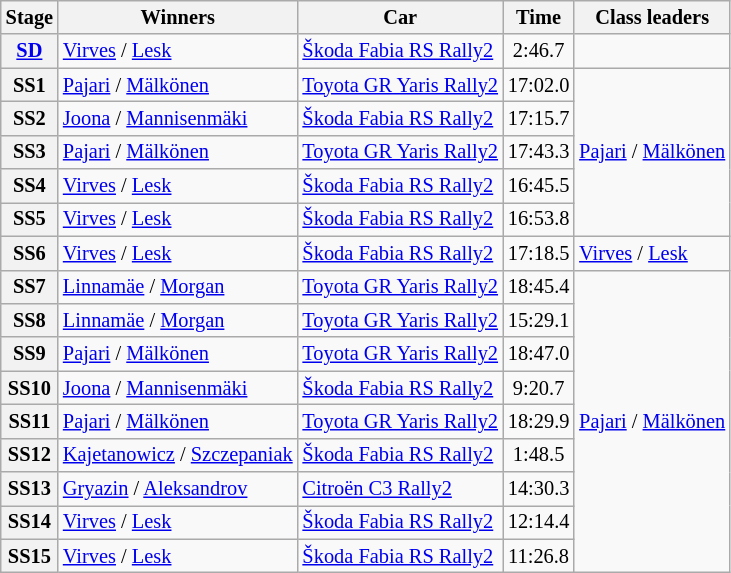<table class="wikitable" style="font-size:85%">
<tr>
<th>Stage</th>
<th>Winners</th>
<th>Car</th>
<th>Time</th>
<th>Class leaders</th>
</tr>
<tr>
<th><a href='#'>SD</a></th>
<td><a href='#'>Virves</a> / <a href='#'>Lesk</a></td>
<td><a href='#'>Škoda Fabia RS Rally2</a></td>
<td align="center">2:46.7</td>
<td></td>
</tr>
<tr>
<th>SS1</th>
<td><a href='#'>Pajari</a> / <a href='#'>Mälkönen</a></td>
<td><a href='#'>Toyota GR Yaris Rally2</a></td>
<td align="center">17:02.0</td>
<td rowspan="5"><a href='#'>Pajari</a> / <a href='#'>Mälkönen</a></td>
</tr>
<tr>
<th>SS2</th>
<td><a href='#'>Joona</a> / <a href='#'>Mannisenmäki</a></td>
<td><a href='#'>Škoda Fabia RS Rally2</a></td>
<td align="center">17:15.7</td>
</tr>
<tr>
<th>SS3</th>
<td><a href='#'>Pajari</a> / <a href='#'>Mälkönen</a></td>
<td><a href='#'>Toyota GR Yaris Rally2</a></td>
<td align="center">17:43.3</td>
</tr>
<tr>
<th>SS4</th>
<td><a href='#'>Virves</a> / <a href='#'>Lesk</a></td>
<td><a href='#'>Škoda Fabia RS Rally2</a></td>
<td align="center">16:45.5</td>
</tr>
<tr>
<th>SS5</th>
<td><a href='#'>Virves</a> / <a href='#'>Lesk</a></td>
<td><a href='#'>Škoda Fabia RS Rally2</a></td>
<td align="center">16:53.8</td>
</tr>
<tr>
<th>SS6</th>
<td><a href='#'>Virves</a> / <a href='#'>Lesk</a></td>
<td><a href='#'>Škoda Fabia RS Rally2</a></td>
<td align="center">17:18.5</td>
<td><a href='#'>Virves</a> / <a href='#'>Lesk</a></td>
</tr>
<tr>
<th>SS7</th>
<td><a href='#'>Linnamäe</a> / <a href='#'>Morgan</a></td>
<td><a href='#'>Toyota GR Yaris Rally2</a></td>
<td align="center">18:45.4</td>
<td rowspan="9"><a href='#'>Pajari</a> / <a href='#'>Mälkönen</a></td>
</tr>
<tr>
<th>SS8</th>
<td><a href='#'>Linnamäe</a> / <a href='#'>Morgan</a></td>
<td><a href='#'>Toyota GR Yaris Rally2</a></td>
<td align="center">15:29.1</td>
</tr>
<tr>
<th>SS9</th>
<td><a href='#'>Pajari</a> / <a href='#'>Mälkönen</a></td>
<td><a href='#'>Toyota GR Yaris Rally2</a></td>
<td align="center">18:47.0</td>
</tr>
<tr>
<th>SS10</th>
<td><a href='#'>Joona</a> / <a href='#'>Mannisenmäki</a></td>
<td><a href='#'>Škoda Fabia RS Rally2</a></td>
<td align="center">9:20.7</td>
</tr>
<tr>
<th>SS11</th>
<td><a href='#'>Pajari</a> / <a href='#'>Mälkönen</a></td>
<td><a href='#'>Toyota GR Yaris Rally2</a></td>
<td align="center">18:29.9</td>
</tr>
<tr>
<th>SS12</th>
<td><a href='#'>Kajetanowicz</a> / <a href='#'>Szczepaniak</a></td>
<td><a href='#'>Škoda Fabia RS Rally2</a></td>
<td align="center">1:48.5</td>
</tr>
<tr>
<th>SS13</th>
<td><a href='#'>Gryazin</a> / <a href='#'>Aleksandrov</a></td>
<td><a href='#'>Citroën C3 Rally2</a></td>
<td align="center">14:30.3</td>
</tr>
<tr>
<th>SS14</th>
<td><a href='#'>Virves</a> / <a href='#'>Lesk</a></td>
<td><a href='#'>Škoda Fabia RS Rally2</a></td>
<td align="center">12:14.4</td>
</tr>
<tr>
<th>SS15</th>
<td><a href='#'>Virves</a> / <a href='#'>Lesk</a></td>
<td><a href='#'>Škoda Fabia RS Rally2</a></td>
<td align="center">11:26.8</td>
</tr>
</table>
